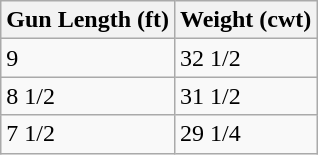<table class="wikitable">
<tr>
<th>Gun Length (ft)</th>
<th>Weight (cwt)</th>
</tr>
<tr>
<td>9</td>
<td>32 1/2</td>
</tr>
<tr>
<td>8 1/2</td>
<td>31 1/2</td>
</tr>
<tr>
<td>7 1/2</td>
<td>29 1/4</td>
</tr>
</table>
